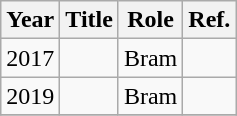<table class="wikitable sortable">
<tr>
<th>Year</th>
<th>Title</th>
<th>Role</th>
<th class="unsortable">Ref.</th>
</tr>
<tr>
<td>2017</td>
<td><em></em></td>
<td>Bram</td>
<td></td>
</tr>
<tr>
<td>2019</td>
<td><em></em></td>
<td>Bram</td>
<td></td>
</tr>
<tr>
</tr>
</table>
